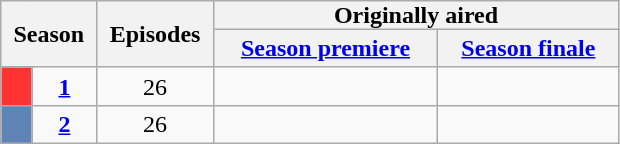<table class="wikitable">
<tr>
<th style="padding:0 8px;" rowspan="2" colspan="2">Season</th>
<th style="padding:0 8px;" rowspan="2">Episodes</th>
<th style="padding:0 80px;" colspan="2">Originally aired</th>
</tr>
<tr>
<th><a href='#'>Season premiere</a></th>
<th><a href='#'>Season finale</a></th>
</tr>
<tr>
<td style="background:#ff3331; color:#100; text-align:center;"></td>
<td style="text-align:center;"><strong><a href='#'>1</a></strong></td>
<td style="text-align:center;">26</td>
<td style="text-align:center;"></td>
<td style="text-align:center;"></td>
</tr>
<tr>
<td style="background:#6083b6; color:#100; text-align:center;"></td>
<td style="text-align:center;"><strong><a href='#'>2</a></strong></td>
<td style="text-align:center;">26</td>
<td style="text-align:center;"></td>
<td style="text-align:center;"></td>
</tr>
</table>
